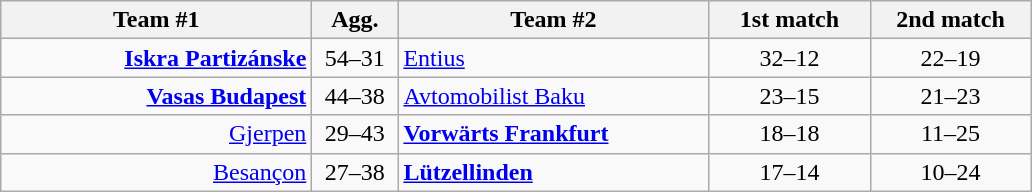<table class=wikitable style="text-align:center">
<tr>
<th width=200>Team #1</th>
<th width=50>Agg.</th>
<th width=200>Team #2</th>
<th width=100>1st match</th>
<th width=100>2nd match</th>
</tr>
<tr>
<td align=right><strong><a href='#'>Iskra Partizánske</a></strong> </td>
<td align=center>54–31</td>
<td align=left> <a href='#'>Entius</a></td>
<td align=center>32–12</td>
<td align=center>22–19</td>
</tr>
<tr>
<td align=right><strong><a href='#'>Vasas Budapest</a></strong> </td>
<td align=center>44–38</td>
<td align=left> <a href='#'>Avtomobilist Baku</a></td>
<td align=center>23–15</td>
<td align=center>21–23</td>
</tr>
<tr>
<td align=right><a href='#'>Gjerpen</a> </td>
<td align=center>29–43</td>
<td align=left> <strong><a href='#'>Vorwärts Frankfurt</a></strong></td>
<td align=center>18–18</td>
<td align=center>11–25</td>
</tr>
<tr>
<td align=right><a href='#'>Besançon</a> </td>
<td align=center>27–38</td>
<td align=left> <strong><a href='#'>Lützellinden</a></strong></td>
<td align=center>17–14</td>
<td align=center>10–24</td>
</tr>
</table>
